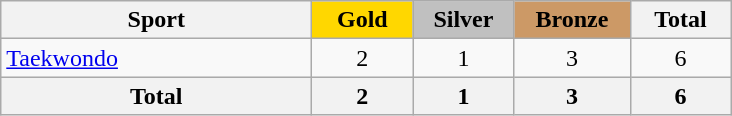<table class="wikitable sortable" style="text-align:center;">
<tr>
<th width=200>Sport</th>
<td bgcolor=gold width=60><strong>Gold</strong></td>
<td bgcolor=silver width=60><strong>Silver</strong></td>
<td bgcolor=#cc9966 width=70><strong>Bronze</strong></td>
<th width=60>Total</th>
</tr>
<tr>
<td align=left> <a href='#'>Taekwondo</a></td>
<td>2</td>
<td>1</td>
<td>3</td>
<td>6</td>
</tr>
<tr>
<th>Total</th>
<th>2</th>
<th>1</th>
<th>3</th>
<th>6</th>
</tr>
</table>
